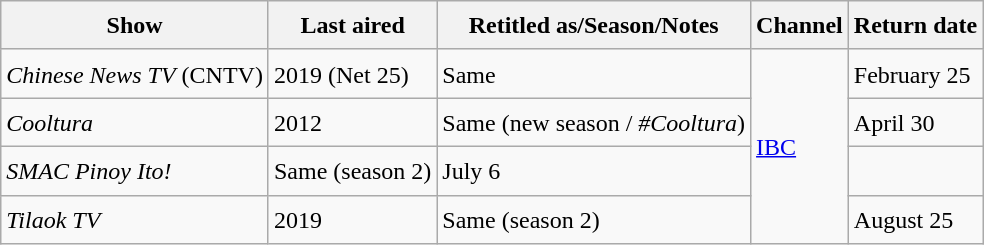<table class="wikitable" style="text-align:left; line-height:25px; width:auto;">
<tr>
<th>Show</th>
<th>Last aired</th>
<th>Retitled as/Season/Notes</th>
<th>Channel</th>
<th>Return date</th>
</tr>
<tr>
<td><em>Chinese News TV</em> (CNTV)</td>
<td>2019 (Net 25)</td>
<td>Same</td>
<td rowspan="4"><a href='#'>IBC</a></td>
<td>February 25</td>
</tr>
<tr>
<td><em>Cooltura</em></td>
<td>2012</td>
<td>Same (new season / <em>#Cooltura</em>)</td>
<td>April 30</td>
</tr>
<tr>
<td><em>SMAC Pinoy Ito!</em></td>
<td>Same (season 2)</td>
<td>July 6</td>
</tr>
<tr>
<td><em>Tilaok TV</em></td>
<td>2019</td>
<td>Same (season 2)</td>
<td>August 25</td>
</tr>
</table>
